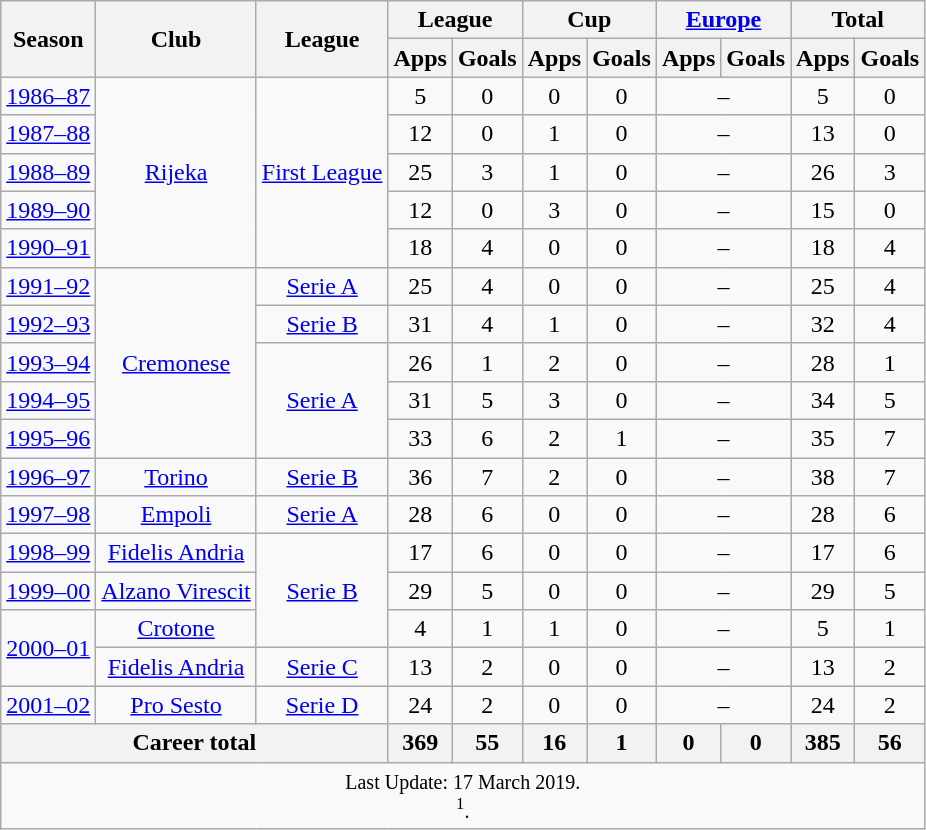<table class="wikitable" style="font-size:100%; text-align: center">
<tr>
<th rowspan="2">Season</th>
<th rowspan="2">Club</th>
<th rowspan="2">League</th>
<th colspan="2">League</th>
<th colspan="2">Cup</th>
<th colspan="2"><a href='#'>Europe</a></th>
<th colspan="2">Total</th>
</tr>
<tr>
<th>Apps</th>
<th>Goals</th>
<th>Apps</th>
<th>Goals</th>
<th>Apps</th>
<th>Goals</th>
<th>Apps</th>
<th>Goals</th>
</tr>
<tr>
<td><a href='#'>1986–87</a></td>
<td rowspan="5" valign="center"><a href='#'>Rijeka</a></td>
<td rowspan="5" valign="center"><a href='#'>First League</a></td>
<td>5</td>
<td>0</td>
<td>0</td>
<td>0</td>
<td colspan="2">–</td>
<td>5</td>
<td>0</td>
</tr>
<tr>
<td><a href='#'>1987–88</a></td>
<td>12</td>
<td>0</td>
<td>1</td>
<td>0</td>
<td colspan="2">–</td>
<td>13</td>
<td>0</td>
</tr>
<tr>
<td><a href='#'>1988–89</a></td>
<td>25</td>
<td>3</td>
<td>1</td>
<td>0</td>
<td colspan="2">–</td>
<td>26</td>
<td>3</td>
</tr>
<tr>
<td><a href='#'>1989–90</a></td>
<td>12</td>
<td>0</td>
<td>3</td>
<td>0</td>
<td colspan="2">–</td>
<td>15</td>
<td>0</td>
</tr>
<tr>
<td><a href='#'>1990–91</a></td>
<td>18</td>
<td>4</td>
<td>0</td>
<td>0</td>
<td colspan="2">–</td>
<td>18</td>
<td>4</td>
</tr>
<tr>
<td><a href='#'>1991–92</a></td>
<td rowspan="5" valign="center"><a href='#'>Cremonese</a></td>
<td rowspan="1" valign="center"><a href='#'>Serie A</a></td>
<td>25</td>
<td>4</td>
<td>0</td>
<td>0</td>
<td colspan="2">–</td>
<td>25</td>
<td>4</td>
</tr>
<tr>
<td><a href='#'>1992–93</a></td>
<td rowspan="1" valign="center"><a href='#'>Serie B</a></td>
<td>31</td>
<td>4</td>
<td>1</td>
<td>0</td>
<td colspan="2">–</td>
<td>32</td>
<td>4</td>
</tr>
<tr>
<td><a href='#'>1993–94</a></td>
<td rowspan="3" valign="center"><a href='#'>Serie A</a></td>
<td>26</td>
<td>1</td>
<td>2</td>
<td>0</td>
<td colspan="2">–</td>
<td>28</td>
<td>1</td>
</tr>
<tr>
<td><a href='#'>1994–95</a></td>
<td>31</td>
<td>5</td>
<td>3</td>
<td>0</td>
<td colspan="2">–</td>
<td>34</td>
<td>5</td>
</tr>
<tr>
<td><a href='#'>1995–96</a></td>
<td>33</td>
<td>6</td>
<td>2</td>
<td>1</td>
<td colspan="2">–</td>
<td>35</td>
<td>7</td>
</tr>
<tr>
<td><a href='#'>1996–97</a></td>
<td rowspan="1" valign="center"><a href='#'>Torino</a></td>
<td rowspan="1" valign="center"><a href='#'>Serie B</a></td>
<td>36</td>
<td>7</td>
<td>2</td>
<td>0</td>
<td colspan="2">–</td>
<td>38</td>
<td>7</td>
</tr>
<tr>
<td><a href='#'>1997–98</a></td>
<td rowspan="1" valign="center"><a href='#'>Empoli</a></td>
<td rowspan="1" valign="center"><a href='#'>Serie A</a></td>
<td>28</td>
<td>6</td>
<td>0</td>
<td>0</td>
<td colspan="2">–</td>
<td>28</td>
<td>6</td>
</tr>
<tr>
<td><a href='#'>1998–99</a></td>
<td rowspan="1" valign="center"><a href='#'>Fidelis Andria</a></td>
<td rowspan="3" valign="center"><a href='#'>Serie B</a></td>
<td>17</td>
<td>6</td>
<td>0</td>
<td>0</td>
<td colspan="2">–</td>
<td>17</td>
<td>6</td>
</tr>
<tr>
<td><a href='#'>1999–00</a></td>
<td rowspan="1" valign="center"><a href='#'>Alzano Virescit</a></td>
<td>29</td>
<td>5</td>
<td>0</td>
<td>0</td>
<td colspan="2">–</td>
<td>29</td>
<td>5</td>
</tr>
<tr>
<td rowspan="2" valign="center"><a href='#'>2000–01</a></td>
<td rowspan="1" valign="center"><a href='#'>Crotone</a></td>
<td>4</td>
<td>1</td>
<td>1</td>
<td>0</td>
<td colspan="2">–</td>
<td>5</td>
<td>1</td>
</tr>
<tr>
<td rowspan="1" valign="center"><a href='#'>Fidelis Andria</a></td>
<td rowspan="1" valign="center"><a href='#'>Serie C</a></td>
<td>13</td>
<td>2</td>
<td>0</td>
<td>0</td>
<td colspan="2">–</td>
<td>13</td>
<td>2</td>
</tr>
<tr>
<td><a href='#'>2001–02</a></td>
<td rowspan="1" valign="center"><a href='#'>Pro Sesto</a></td>
<td rowspan="1" valign="center"><a href='#'>Serie D</a></td>
<td>24</td>
<td>2</td>
<td>0</td>
<td>0</td>
<td colspan="2">–</td>
<td>24</td>
<td>2</td>
</tr>
<tr>
<th colspan=3>Career total</th>
<th>369</th>
<th>55</th>
<th>16</th>
<th>1</th>
<th>0</th>
<th>0</th>
<th>385</th>
<th>56</th>
</tr>
<tr>
<td colspan="11"><small>Last Update: 17 March 2019.<br><sup>1</sup>.</small></td>
</tr>
</table>
